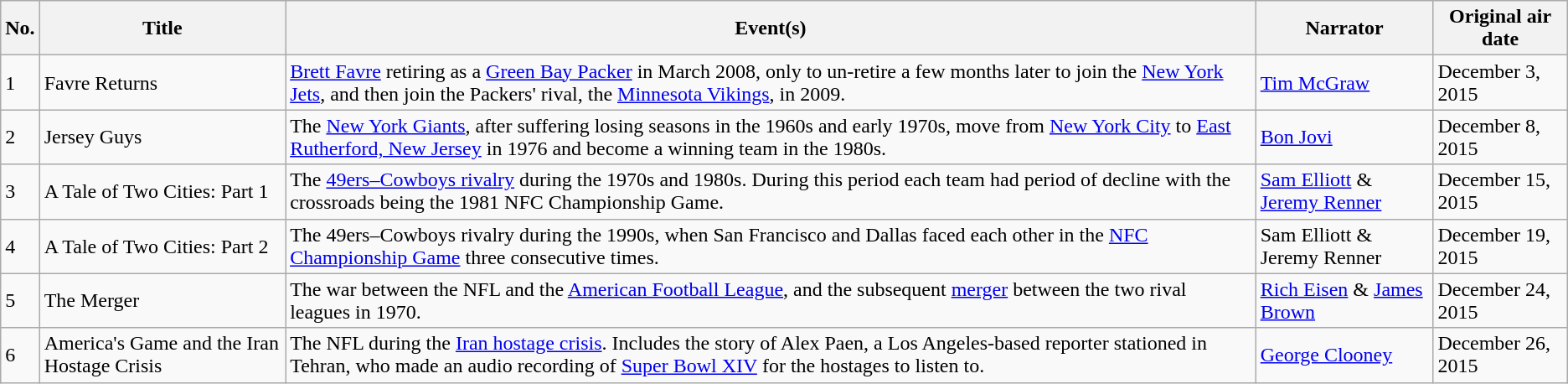<table class=wikitable>
<tr>
<th>No.</th>
<th>Title</th>
<th>Event(s)</th>
<th>Narrator</th>
<th>Original air date</th>
</tr>
<tr>
<td>1</td>
<td>Favre Returns</td>
<td><a href='#'>Brett Favre</a> retiring as a <a href='#'>Green Bay Packer</a> in March 2008, only to un-retire a few months later to join the <a href='#'>New York Jets</a>, and then join the Packers' rival, the <a href='#'>Minnesota Vikings</a>, in 2009.</td>
<td><a href='#'>Tim McGraw</a></td>
<td>December 3, 2015</td>
</tr>
<tr>
<td>2</td>
<td>Jersey Guys</td>
<td>The <a href='#'>New York Giants</a>, after suffering losing seasons in the 1960s and early 1970s, move from <a href='#'>New York City</a> to <a href='#'>East Rutherford, New Jersey</a> in 1976 and become a winning team in the 1980s.</td>
<td><a href='#'>Bon Jovi</a></td>
<td>December 8, 2015</td>
</tr>
<tr>
<td>3</td>
<td>A Tale of Two Cities: Part 1</td>
<td>The <a href='#'>49ers–Cowboys rivalry</a> during the 1970s and 1980s. During this period each team had period of decline with the crossroads being the 1981 NFC Championship Game.</td>
<td><a href='#'>Sam Elliott</a> & <a href='#'>Jeremy Renner</a></td>
<td>December 15, 2015</td>
</tr>
<tr>
<td>4</td>
<td>A Tale of Two Cities: Part 2</td>
<td>The 49ers–Cowboys rivalry during the 1990s, when San Francisco and Dallas faced each other in the <a href='#'>NFC Championship Game</a> three consecutive times.</td>
<td>Sam Elliott & Jeremy Renner</td>
<td>December 19, 2015</td>
</tr>
<tr>
<td>5</td>
<td>The Merger</td>
<td>The war between the NFL and the <a href='#'>American Football League</a>, and the subsequent <a href='#'>merger</a> between the two rival leagues in 1970.</td>
<td><a href='#'>Rich Eisen</a> & <a href='#'>James Brown</a></td>
<td>December 24, 2015</td>
</tr>
<tr>
<td>6</td>
<td>America's Game and the Iran Hostage Crisis</td>
<td>The NFL during the <a href='#'>Iran hostage crisis</a>. Includes the story of Alex Paen, a Los Angeles-based reporter stationed in Tehran, who made an audio recording of <a href='#'>Super Bowl XIV</a> for the hostages to listen to.</td>
<td><a href='#'>George Clooney</a></td>
<td>December 26, 2015</td>
</tr>
</table>
